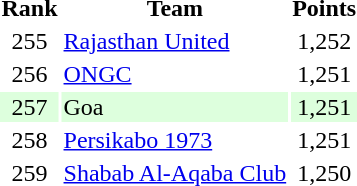<table class="wikitab415541le" style="text-align: center;">
<tr>
<th>Rank</th>
<th>Team</th>
<th>Points</th>
</tr>
<tr>
<td>255</td>
<td align=left> <a href='#'>Rajasthan United</a></td>
<td>1,252</td>
</tr>
<tr>
<td>256</td>
<td align=left> <a href='#'>ONGC</a></td>
<td>1,251</td>
</tr>
<tr bgcolor="#ddffdd">
<td>257</td>
<td align=left> Goa</td>
<td>1,251</td>
</tr>
<tr>
<td>258</td>
<td align=left> <a href='#'>Persikabo 1973</a></td>
<td>1,251</td>
</tr>
<tr>
<td>259</td>
<td align=left> <a href='#'>Shabab Al-Aqaba Club</a></td>
<td>1,250</td>
</tr>
</table>
